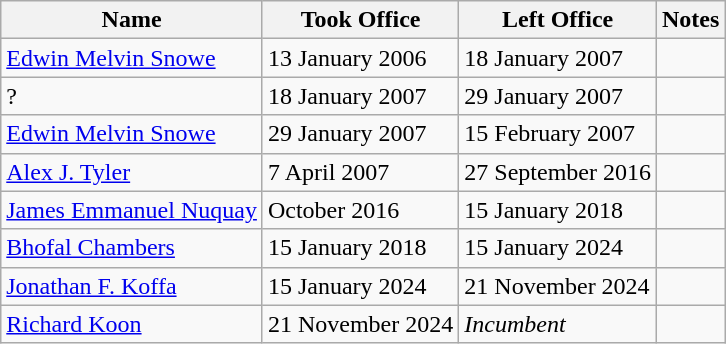<table class="wikitable">
<tr>
<th>Name</th>
<th>Took Office</th>
<th>Left Office</th>
<th>Notes</th>
</tr>
<tr>
<td><a href='#'>Edwin Melvin Snowe</a></td>
<td>13 January 2006</td>
<td>18 January 2007</td>
<td></td>
</tr>
<tr>
<td>?</td>
<td>18 January 2007</td>
<td>29 January 2007</td>
<td></td>
</tr>
<tr>
<td><a href='#'>Edwin Melvin Snowe</a></td>
<td>29 January 2007</td>
<td>15 February 2007</td>
<td></td>
</tr>
<tr>
<td><a href='#'>Alex J. Tyler</a></td>
<td>7 April 2007</td>
<td>27 September 2016</td>
<td></td>
</tr>
<tr>
<td><a href='#'>James Emmanuel Nuquay</a></td>
<td>October 2016</td>
<td>15 January 2018</td>
<td></td>
</tr>
<tr>
<td><a href='#'>Bhofal Chambers</a></td>
<td>15 January 2018</td>
<td>15 January 2024</td>
<td></td>
</tr>
<tr>
<td><a href='#'>Jonathan F. Koffa</a></td>
<td>15 January 2024</td>
<td>21 November 2024</td>
<td></td>
</tr>
<tr>
<td><a href='#'>Richard Koon</a></td>
<td>21 November 2024</td>
<td><em>Incumbent</em></td>
<td></td>
</tr>
</table>
